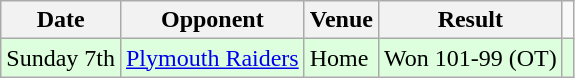<table class="wikitable">
<tr>
<th>Date</th>
<th>Opponent</th>
<th>Venue</th>
<th>Result</th>
</tr>
<tr style="background: #ddffdd;">
<td>Sunday 7th</td>
<td><a href='#'>Plymouth Raiders</a></td>
<td>Home</td>
<td>Won 101-99 (OT)</td>
<td style="text-align:center;"></td>
</tr>
</table>
